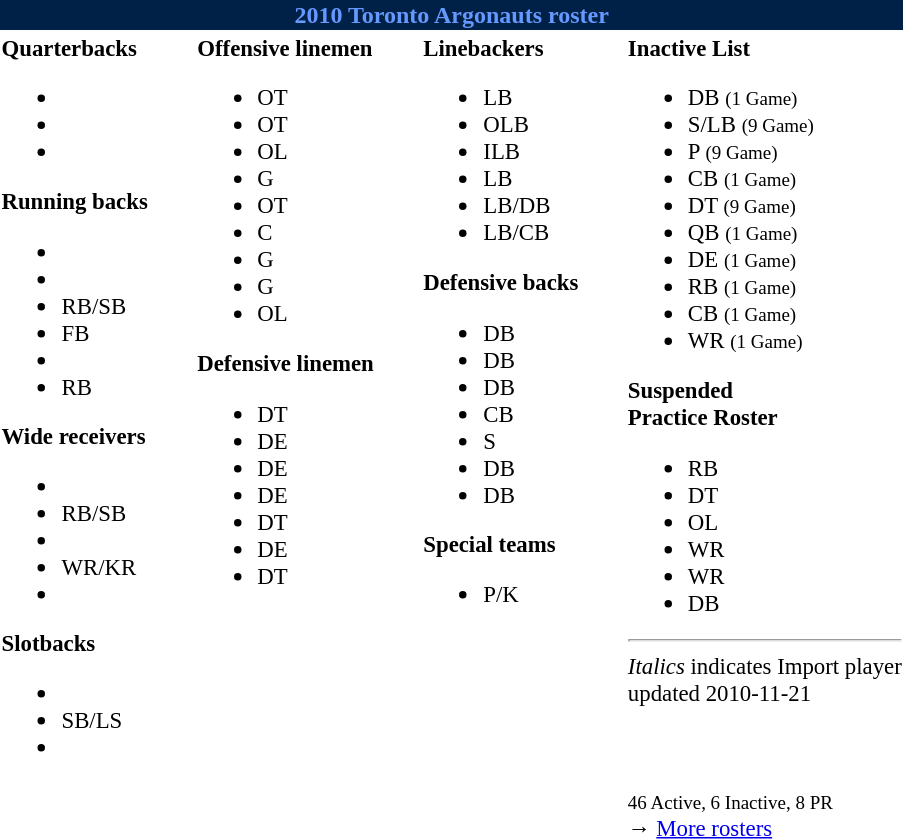<table class="toccolours" style="text-align: left;">
<tr>
<th colspan="7" style="background:#002147; color:#69f; text-align:center;"><strong>2010 Toronto Argonauts roster</strong></th>
</tr>
<tr>
<td style="font-size: 95%;" valign="top"><strong>Quarterbacks</strong><br><ul><li></li><li></li><li></li></ul><strong>Running backs</strong><ul><li></li><li></li><li> RB/SB</li><li> FB</li><li></li><li> RB</li></ul><strong>Wide receivers</strong><ul><li></li><li> RB/SB</li><li></li><li> WR/KR</li><li></li></ul><strong>Slotbacks</strong><ul><li></li><li> SB/LS</li><li></li></ul></td>
<td style="width: 25px;"></td>
<td style="font-size: 95%;" valign="top"><strong>Offensive linemen</strong><br><ul><li> OT</li><li> OT</li><li> OL</li><li> G</li><li> OT</li><li> C</li><li> G</li><li> G</li><li> OL</li></ul><strong>Defensive linemen</strong><ul><li> DT</li><li> DE</li><li> DE</li><li> DE</li><li> DT</li><li> DE</li><li> DT</li></ul></td>
<td style="width: 25px;"></td>
<td style="font-size: 95%;" valign="top"><strong>Linebackers</strong><br><ul><li> LB</li><li> OLB</li><li> ILB</li><li> LB</li><li> LB/DB</li><li> LB/CB</li></ul><strong>Defensive backs</strong><ul><li> DB</li><li> DB</li><li> DB</li><li> CB</li><li> S</li><li> DB</li><li> DB</li></ul><strong>Special teams</strong><ul><li> P/K</li></ul></td>
<td style="width: 25px;"></td>
<td style="font-size: 95%;" valign="top"><strong>Inactive List</strong><br><ul><li> DB  <small>(1 Game)</small></li><li> S/LB  <small>(9 Game)</small></li><li> P  <small>(9 Game)</small></li><li> CB  <small>(1 Game)</small></li><li> DT  <small>(9 Game)</small></li><li> QB  <small>(1 Game)</small></li><li> DE  <small>(1 Game)</small></li><li> RB  <small>(1 Game)</small></li><li> CB  <small>(1 Game)</small></li><li> WR  <small>(1 Game)</small></li></ul><strong>Suspended</strong><br><strong>Practice Roster</strong><ul><li> RB</li><li> DT</li><li> OL</li><li> WR</li><li> WR</li><li> DB</li></ul><hr>
<em>Italics</em> indicates Import player<br>
<span></span> updated 2010-11-21<br>
<span></span><br>
<span></span><br>
<span></span><br>
<small>46 Active, 6 Inactive, 8 PR</small><br>→ <a href='#'>More rosters</a></td>
</tr>
<tr>
</tr>
</table>
